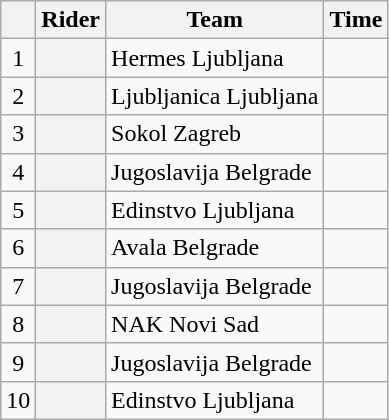<table class="wikitable plainrowheaders">
<tr>
<th></th>
<th>Rider</th>
<th>Team</th>
<th>Time</th>
</tr>
<tr>
<td style="text-align:center;">1</td>
<th scope="row"> </th>
<td>Hermes Ljubljana</td>
<td style="text-align:right;"><strong></strong></td>
</tr>
<tr>
<td style="text-align:center;">2</td>
<th scope="row"></th>
<td>Ljubljanica Ljubljana</td>
<td style="text-align:right;"><strong></strong></td>
</tr>
<tr>
<td style="text-align:center;">3</td>
<th scope="row"></th>
<td>Sokol Zagreb</td>
<td style="text-align:right;"><strong></strong></td>
</tr>
<tr>
<td style="text-align:center;">4</td>
<th scope="row"></th>
<td>Jugoslavija Belgrade</td>
<td style="text-align:right;"><strong></strong></td>
</tr>
<tr>
<td style="text-align:center;">5</td>
<th scope="row"></th>
<td>Edinstvo Ljubljana</td>
<td style="text-align:right;"><strong></strong></td>
</tr>
<tr>
<td style="text-align:center;">6</td>
<th scope="row"></th>
<td>Avala Belgrade</td>
<td style="text-align:right;"><strong></strong></td>
</tr>
<tr>
<td style="text-align:center;">7</td>
<th scope="row"></th>
<td>Jugoslavija Belgrade</td>
<td style="text-align:right;"><strong></strong></td>
</tr>
<tr>
<td style="text-align:center;">8</td>
<th scope="row"></th>
<td>NAK Novi Sad</td>
<td style="text-align:right;"><strong></strong></td>
</tr>
<tr>
<td style="text-align:center;">9</td>
<th scope="row"></th>
<td>Jugoslavija Belgrade</td>
<td style="text-align:right;"><strong></strong></td>
</tr>
<tr>
<td style="text-align:center;">10</td>
<th scope="row"></th>
<td>Edinstvo Ljubljana</td>
<td style="text-align:right;"><strong></strong></td>
</tr>
</table>
